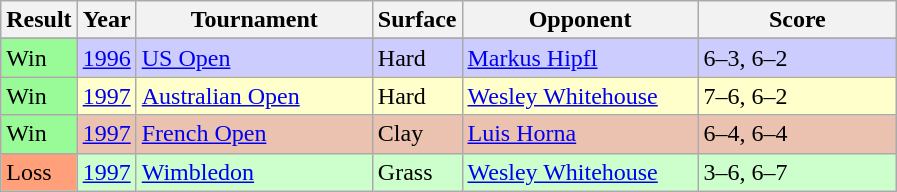<table class="sortable wikitable">
<tr>
<th style="width:40px;">Result</th>
<th style="width:30px;">Year</th>
<th style="width:150px;">Tournament</th>
<th style="width:50px;">Surface</th>
<th style="width:150px;">Opponent</th>
<th style="width:125px;" class="unsortable">Score</th>
</tr>
<tr style="background:#ffffcc;">
</tr>
<tr style="background:#ccccff;">
<td style="background:#98fb98;">Win</td>
<td><a href='#'>1996</a></td>
<td><a href='#'>US Open</a></td>
<td>Hard</td>
<td> <a href='#'>Markus Hipfl</a></td>
<td>6–3, 6–2</td>
</tr>
<tr style="background:#ffffcc;">
<td style="background:#98fb98;">Win</td>
<td><a href='#'>1997</a></td>
<td><a href='#'>Australian Open</a></td>
<td>Hard</td>
<td> <a href='#'>Wesley Whitehouse</a></td>
<td>7–6, 6–2</td>
</tr>
<tr style="background:#ebc2af;">
<td style="background:#98fb98;">Win</td>
<td><a href='#'>1997</a></td>
<td><a href='#'>French Open</a></td>
<td>Clay</td>
<td> <a href='#'>Luis Horna</a></td>
<td>6–4, 6–4</td>
</tr>
<tr style="background:#ccffcc;">
<td style="background:#ffa07a;">Loss</td>
<td><a href='#'>1997</a></td>
<td><a href='#'>Wimbledon</a></td>
<td>Grass</td>
<td> <a href='#'>Wesley Whitehouse</a></td>
<td>3–6, 6–7</td>
</tr>
</table>
